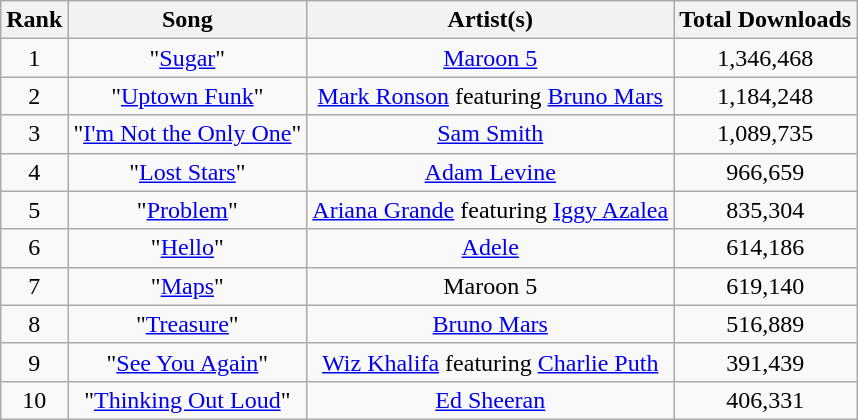<table class="wikitable" style="text-align:center">
<tr>
<th>Rank</th>
<th>Song</th>
<th>Artist(s)</th>
<th>Total Downloads</th>
</tr>
<tr>
<td>1</td>
<td>"<a href='#'>Sugar</a>"</td>
<td><a href='#'>Maroon 5</a></td>
<td>1,346,468</td>
</tr>
<tr>
<td>2</td>
<td>"<a href='#'>Uptown Funk</a>"</td>
<td><a href='#'>Mark Ronson</a> featuring <a href='#'>Bruno Mars</a></td>
<td>1,184,248</td>
</tr>
<tr>
<td>3</td>
<td>"<a href='#'>I'm Not the Only One</a>"</td>
<td><a href='#'>Sam Smith</a></td>
<td>1,089,735</td>
</tr>
<tr>
<td>4</td>
<td>"<a href='#'>Lost Stars</a>"</td>
<td><a href='#'>Adam Levine</a></td>
<td>966,659</td>
</tr>
<tr>
<td>5</td>
<td>"<a href='#'>Problem</a>"</td>
<td><a href='#'>Ariana Grande</a> featuring <a href='#'>Iggy Azalea</a></td>
<td>835,304</td>
</tr>
<tr>
<td>6</td>
<td>"<a href='#'>Hello</a>"</td>
<td><a href='#'>Adele</a></td>
<td>614,186</td>
</tr>
<tr>
<td>7</td>
<td>"<a href='#'>Maps</a>"</td>
<td>Maroon 5</td>
<td>619,140</td>
</tr>
<tr>
<td>8</td>
<td>"<a href='#'>Treasure</a>"</td>
<td><a href='#'>Bruno Mars</a></td>
<td>516,889</td>
</tr>
<tr>
<td>9</td>
<td>"<a href='#'>See You Again</a>"</td>
<td><a href='#'>Wiz Khalifa</a> featuring <a href='#'>Charlie Puth</a></td>
<td>391,439</td>
</tr>
<tr>
<td>10</td>
<td>"<a href='#'>Thinking Out Loud</a>"</td>
<td><a href='#'>Ed Sheeran</a></td>
<td>406,331</td>
</tr>
</table>
